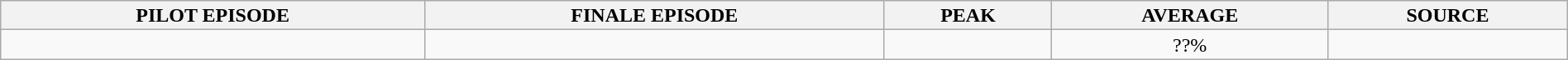<table class="wikitable plainrowheaders" style="text-align:center; background:#f9f9f9; line-height:16px;" width="100%">
<tr>
<th>PILOT EPISODE</th>
<th>FINALE EPISODE</th>
<th>PEAK</th>
<th>AVERAGE</th>
<th>SOURCE</th>
</tr>
<tr>
<td></td>
<td></td>
<td></td>
<td>??%</td>
<td></td>
</tr>
</table>
